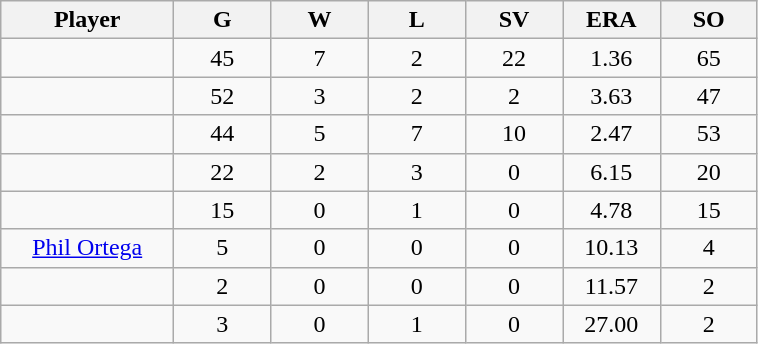<table class="wikitable sortable">
<tr>
<th bgcolor="#DDDDFF" width="16%">Player</th>
<th bgcolor="#DDDDFF" width="9%">G</th>
<th bgcolor="#DDDDFF" width="9%">W</th>
<th bgcolor="#DDDDFF" width="9%">L</th>
<th bgcolor="#DDDDFF" width="9%">SV</th>
<th bgcolor="#DDDDFF" width="9%">ERA</th>
<th bgcolor="#DDDDFF" width="9%">SO</th>
</tr>
<tr align="center">
<td></td>
<td>45</td>
<td>7</td>
<td>2</td>
<td>22</td>
<td>1.36</td>
<td>65</td>
</tr>
<tr align=center>
<td></td>
<td>52</td>
<td>3</td>
<td>2</td>
<td>2</td>
<td>3.63</td>
<td>47</td>
</tr>
<tr align="center">
<td></td>
<td>44</td>
<td>5</td>
<td>7</td>
<td>10</td>
<td>2.47</td>
<td>53</td>
</tr>
<tr align="center">
<td></td>
<td>22</td>
<td>2</td>
<td>3</td>
<td>0</td>
<td>6.15</td>
<td>20</td>
</tr>
<tr align="center">
<td></td>
<td>15</td>
<td>0</td>
<td>1</td>
<td>0</td>
<td>4.78</td>
<td>15</td>
</tr>
<tr align="center">
<td><a href='#'>Phil Ortega</a></td>
<td>5</td>
<td>0</td>
<td>0</td>
<td>0</td>
<td>10.13</td>
<td>4</td>
</tr>
<tr align=center>
<td></td>
<td>2</td>
<td>0</td>
<td>0</td>
<td>0</td>
<td>11.57</td>
<td>2</td>
</tr>
<tr align="center">
<td></td>
<td>3</td>
<td>0</td>
<td>1</td>
<td>0</td>
<td>27.00</td>
<td>2</td>
</tr>
</table>
